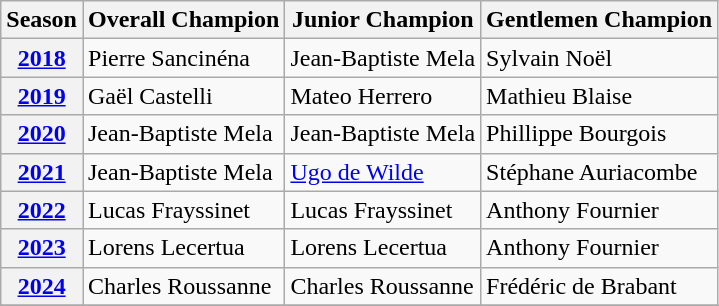<table class="wikitable">
<tr>
<th>Season</th>
<th>Overall Champion</th>
<th>Junior Champion</th>
<th style="text-align:center;">Gentlemen Champion</th>
</tr>
<tr>
<th><a href='#'>2018</a></th>
<td> Pierre Sancinéna</td>
<td> Jean-Baptiste Mela</td>
<td style="text-align:left;"> Sylvain Noël</td>
</tr>
<tr>
<th><a href='#'>2019</a></th>
<td> Gaël Castelli</td>
<td> Mateo Herrero</td>
<td style="text-align:left;"> Mathieu Blaise</td>
</tr>
<tr>
<th><a href='#'>2020</a></th>
<td> Jean-Baptiste Mela</td>
<td> Jean-Baptiste Mela</td>
<td> Phillippe Bourgois</td>
</tr>
<tr>
<th><a href='#'>2021</a></th>
<td> Jean-Baptiste Mela</td>
<td> <a href='#'>Ugo de Wilde</a></td>
<td> Stéphane Auriacombe</td>
</tr>
<tr>
<th><a href='#'>2022</a></th>
<td> Lucas Frayssinet</td>
<td> Lucas Frayssinet</td>
<td> Anthony Fournier</td>
</tr>
<tr>
<th><a href='#'>2023</a></th>
<td> Lorens Lecertua</td>
<td> Lorens Lecertua</td>
<td> Anthony Fournier</td>
</tr>
<tr>
<th><a href='#'>2024</a></th>
<td> Charles Roussanne</td>
<td> Charles Roussanne</td>
<td> Frédéric de Brabant</td>
</tr>
<tr>
</tr>
</table>
